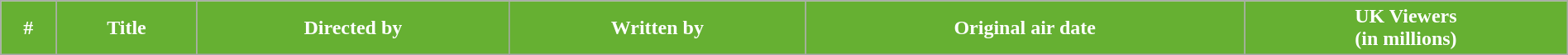<table class="wikitable plainrowheaders" style="width:100%; margin:auto;">
<tr>
<th style="background:#66B032; color:#fff;">#</th>
<th style="background:#66B032; color:#fff;">Title</th>
<th style="background:#66B032; color:#fff;">Directed by</th>
<th style="background:#66B032; color:#fff;">Written by</th>
<th style="background:#66B032; color:#fff;">Original air date</th>
<th style="background:#66B032; color:#fff;">UK Viewers<br>(in millions)<br>


















</th>
</tr>
</table>
